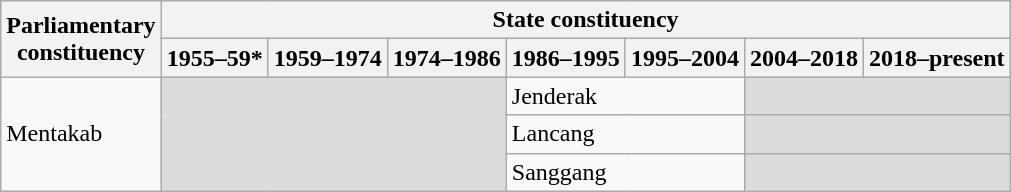<table class="wikitable">
<tr>
<th rowspan="2">Parliamentary<br>constituency</th>
<th colspan="7">State constituency</th>
</tr>
<tr>
<th>1955–59*</th>
<th>1959–1974</th>
<th>1974–1986</th>
<th>1986–1995</th>
<th>1995–2004</th>
<th>2004–2018</th>
<th>2018–present</th>
</tr>
<tr>
<td rowspan="3">Mentakab</td>
<td colspan="3" rowspan="3" bgcolor="dcdcdc"></td>
<td colspan="2">Jenderak</td>
<td colspan="2" bgcolor="dcdcdc"></td>
</tr>
<tr>
<td colspan="2">Lancang</td>
<td colspan="2" bgcolor="dcdcdc"></td>
</tr>
<tr>
<td colspan="2">Sanggang</td>
<td colspan="2" bgcolor="dcdcdc"></td>
</tr>
</table>
